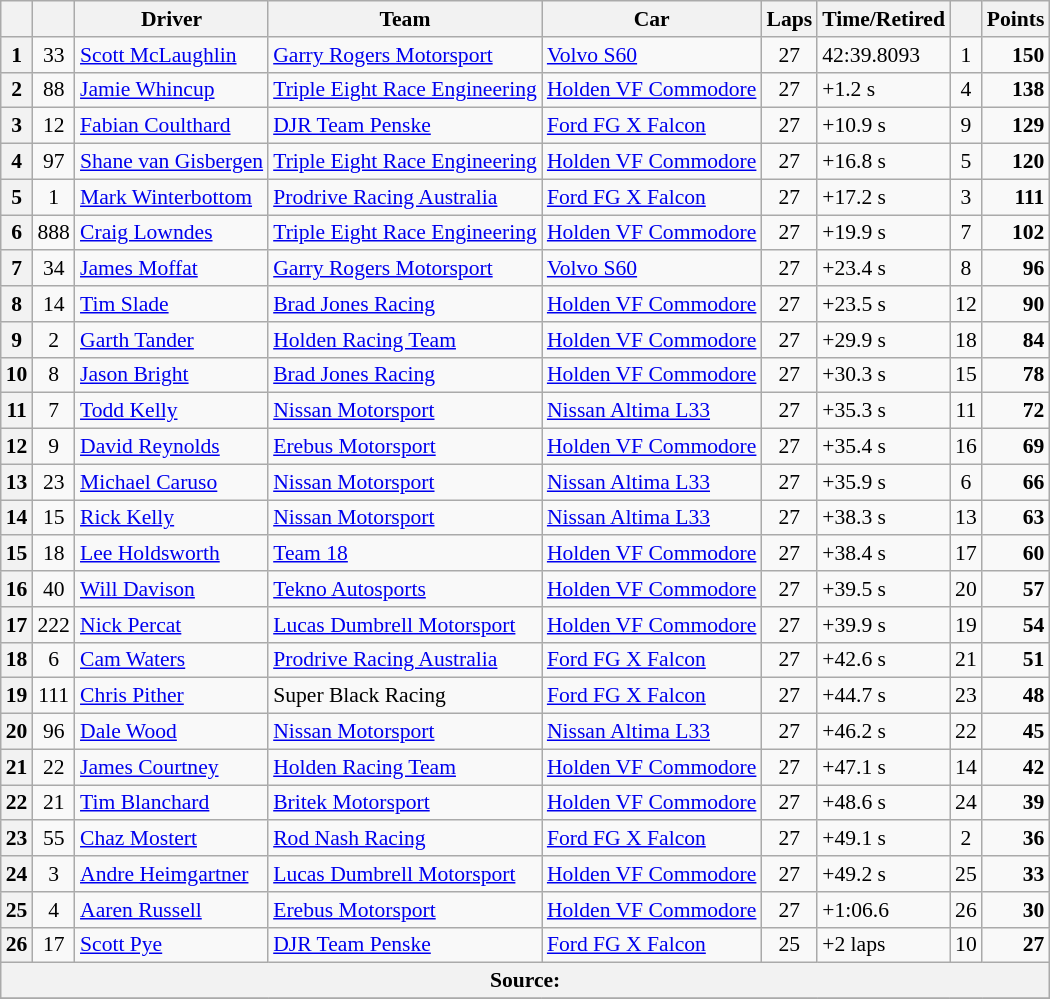<table class="wikitable" style="font-size: 90%">
<tr>
<th></th>
<th></th>
<th>Driver</th>
<th>Team</th>
<th>Car</th>
<th>Laps</th>
<th>Time/Retired</th>
<th></th>
<th>Points</th>
</tr>
<tr>
<th>1</th>
<td align="center">33</td>
<td> <a href='#'>Scott McLaughlin</a></td>
<td><a href='#'>Garry Rogers Motorsport</a></td>
<td><a href='#'>Volvo S60</a></td>
<td align="center">27</td>
<td>42:39.8093</td>
<td align="center">1</td>
<td align="right"><strong>150</strong></td>
</tr>
<tr>
<th>2</th>
<td align="center">88</td>
<td> <a href='#'>Jamie Whincup</a></td>
<td><a href='#'>Triple Eight Race Engineering</a></td>
<td><a href='#'>Holden VF Commodore</a></td>
<td align="center">27</td>
<td>+1.2 s</td>
<td align="center">4</td>
<td align="right"><strong>138</strong></td>
</tr>
<tr>
<th>3</th>
<td align="center">12</td>
<td> <a href='#'>Fabian Coulthard</a></td>
<td><a href='#'>DJR Team Penske</a></td>
<td><a href='#'>Ford FG X Falcon</a></td>
<td align="center">27</td>
<td>+10.9 s</td>
<td align="center">9</td>
<td align="right"><strong>129</strong></td>
</tr>
<tr>
<th>4</th>
<td align="center">97</td>
<td> <a href='#'>Shane van Gisbergen</a></td>
<td><a href='#'>Triple Eight Race Engineering</a></td>
<td><a href='#'>Holden VF Commodore</a></td>
<td align="center">27</td>
<td>+16.8 s</td>
<td align="center">5</td>
<td align="right"><strong>120</strong></td>
</tr>
<tr>
<th>5</th>
<td align="center">1</td>
<td> <a href='#'>Mark Winterbottom</a></td>
<td><a href='#'>Prodrive Racing Australia</a></td>
<td><a href='#'>Ford FG X Falcon</a></td>
<td align="center">27</td>
<td>+17.2 s</td>
<td align="center">3</td>
<td align="right"><strong>111</strong></td>
</tr>
<tr>
<th>6</th>
<td align="center">888</td>
<td> <a href='#'>Craig Lowndes</a></td>
<td><a href='#'>Triple Eight Race Engineering</a></td>
<td><a href='#'>Holden VF Commodore</a></td>
<td align="center">27</td>
<td>+19.9 s</td>
<td align="center">7</td>
<td align="right"><strong>102</strong></td>
</tr>
<tr>
<th>7</th>
<td align="center">34</td>
<td> <a href='#'>James Moffat</a></td>
<td><a href='#'>Garry Rogers Motorsport</a></td>
<td><a href='#'>Volvo S60</a></td>
<td align="center">27</td>
<td>+23.4 s</td>
<td align="center">8</td>
<td align="right"><strong>96</strong></td>
</tr>
<tr>
<th>8</th>
<td align="center">14</td>
<td> <a href='#'>Tim Slade</a></td>
<td><a href='#'>Brad Jones Racing</a></td>
<td><a href='#'>Holden VF Commodore</a></td>
<td align="center">27</td>
<td>+23.5 s</td>
<td align="center">12</td>
<td align="right"><strong>90</strong></td>
</tr>
<tr>
<th>9</th>
<td align="center">2</td>
<td> <a href='#'>Garth Tander</a></td>
<td><a href='#'>Holden Racing Team</a></td>
<td><a href='#'>Holden VF Commodore</a></td>
<td align="center">27</td>
<td>+29.9 s</td>
<td align="center">18</td>
<td align="right"><strong>84</strong></td>
</tr>
<tr>
<th>10</th>
<td align="center">8</td>
<td> <a href='#'>Jason Bright</a></td>
<td><a href='#'>Brad Jones Racing</a></td>
<td><a href='#'>Holden VF Commodore</a></td>
<td align="center">27</td>
<td>+30.3 s</td>
<td align="center">15</td>
<td align="right"><strong>78</strong></td>
</tr>
<tr>
<th>11</th>
<td align="center">7</td>
<td> <a href='#'>Todd Kelly</a></td>
<td><a href='#'>Nissan Motorsport</a></td>
<td><a href='#'>Nissan Altima L33</a></td>
<td align="center">27</td>
<td>+35.3 s</td>
<td align="center">11</td>
<td align="right"><strong>72</strong></td>
</tr>
<tr>
<th>12</th>
<td align="center">9</td>
<td> <a href='#'>David Reynolds</a></td>
<td><a href='#'>Erebus Motorsport</a></td>
<td><a href='#'>Holden VF Commodore</a></td>
<td align="center">27</td>
<td>+35.4 s</td>
<td align="center">16</td>
<td align="right"><strong>69</strong></td>
</tr>
<tr>
<th>13</th>
<td align="center">23</td>
<td> <a href='#'>Michael Caruso</a></td>
<td><a href='#'>Nissan Motorsport</a></td>
<td><a href='#'>Nissan Altima L33</a></td>
<td align="center">27</td>
<td>+35.9 s</td>
<td align="center">6</td>
<td align="right"><strong>66</strong></td>
</tr>
<tr>
<th>14</th>
<td align="center">15</td>
<td> <a href='#'>Rick Kelly</a></td>
<td><a href='#'>Nissan Motorsport</a></td>
<td><a href='#'>Nissan Altima L33</a></td>
<td align="center">27</td>
<td>+38.3 s</td>
<td align="center">13</td>
<td align="right"><strong>63</strong></td>
</tr>
<tr>
<th>15</th>
<td align="center">18</td>
<td> <a href='#'>Lee Holdsworth</a></td>
<td><a href='#'>Team 18</a></td>
<td><a href='#'>Holden VF Commodore</a></td>
<td align="center">27</td>
<td>+38.4 s</td>
<td align="center">17</td>
<td align="right"><strong>60</strong></td>
</tr>
<tr>
<th>16</th>
<td align="center">40</td>
<td> <a href='#'>Will Davison</a></td>
<td><a href='#'>Tekno Autosports</a></td>
<td><a href='#'>Holden VF Commodore</a></td>
<td align="center">27</td>
<td>+39.5 s</td>
<td align="center">20</td>
<td align="right"><strong>57</strong></td>
</tr>
<tr>
<th>17</th>
<td align="center">222</td>
<td> <a href='#'>Nick Percat</a></td>
<td><a href='#'>Lucas Dumbrell Motorsport</a></td>
<td><a href='#'>Holden VF Commodore</a></td>
<td align="center">27</td>
<td>+39.9 s</td>
<td align="center">19</td>
<td align="right"><strong>54</strong></td>
</tr>
<tr>
<th>18</th>
<td align="center">6</td>
<td> <a href='#'>Cam Waters</a></td>
<td><a href='#'>Prodrive Racing Australia</a></td>
<td><a href='#'>Ford FG X Falcon</a></td>
<td align="center">27</td>
<td>+42.6 s</td>
<td align="center">21</td>
<td align="right"><strong>51</strong></td>
</tr>
<tr>
<th>19</th>
<td align="center">111</td>
<td> <a href='#'>Chris Pither</a></td>
<td>Super Black Racing</td>
<td><a href='#'>Ford FG X Falcon</a></td>
<td align="center">27</td>
<td>+44.7 s</td>
<td align="center">23</td>
<td align="right"><strong>48</strong></td>
</tr>
<tr>
<th>20</th>
<td align="center">96</td>
<td> <a href='#'>Dale Wood</a></td>
<td><a href='#'>Nissan Motorsport</a></td>
<td><a href='#'>Nissan Altima L33</a></td>
<td align="center">27</td>
<td>+46.2 s</td>
<td align="center">22</td>
<td align="right"><strong>45</strong></td>
</tr>
<tr>
<th>21</th>
<td align="center">22</td>
<td> <a href='#'>James Courtney</a></td>
<td><a href='#'>Holden Racing Team</a></td>
<td><a href='#'>Holden VF Commodore</a></td>
<td align="center">27</td>
<td>+47.1 s</td>
<td align="center">14</td>
<td align="right"><strong>42</strong></td>
</tr>
<tr>
<th>22</th>
<td align="center">21</td>
<td> <a href='#'>Tim Blanchard</a></td>
<td><a href='#'>Britek Motorsport</a></td>
<td><a href='#'>Holden VF Commodore</a></td>
<td align="center">27</td>
<td>+48.6 s</td>
<td align="center">24</td>
<td align="right"><strong>39</strong></td>
</tr>
<tr>
<th>23</th>
<td align="center">55</td>
<td> <a href='#'>Chaz Mostert</a></td>
<td><a href='#'>Rod Nash Racing</a></td>
<td><a href='#'>Ford FG X Falcon</a></td>
<td align="center">27</td>
<td>+49.1 s</td>
<td align="center">2</td>
<td align="right"><strong>36</strong></td>
</tr>
<tr>
<th>24</th>
<td align="center">3</td>
<td> <a href='#'>Andre Heimgartner</a></td>
<td><a href='#'>Lucas Dumbrell Motorsport</a></td>
<td><a href='#'>Holden VF Commodore</a></td>
<td align="center">27</td>
<td>+49.2 s</td>
<td align="center">25</td>
<td align="right"><strong>33</strong></td>
</tr>
<tr>
<th>25</th>
<td align="center">4</td>
<td> <a href='#'>Aaren Russell</a></td>
<td><a href='#'>Erebus Motorsport</a></td>
<td><a href='#'>Holden VF Commodore</a></td>
<td align="center">27</td>
<td>+1:06.6</td>
<td align="center">26</td>
<td align="right"><strong>30</strong></td>
</tr>
<tr>
<th>26</th>
<td align="center">17</td>
<td> <a href='#'>Scott Pye</a></td>
<td><a href='#'>DJR Team Penske</a></td>
<td><a href='#'>Ford FG X Falcon</a></td>
<td align="center">25</td>
<td>+2 laps</td>
<td align="center">10</td>
<td align="right"><strong>27</strong></td>
</tr>
<tr>
<th colspan="9">Source:</th>
</tr>
<tr>
</tr>
</table>
